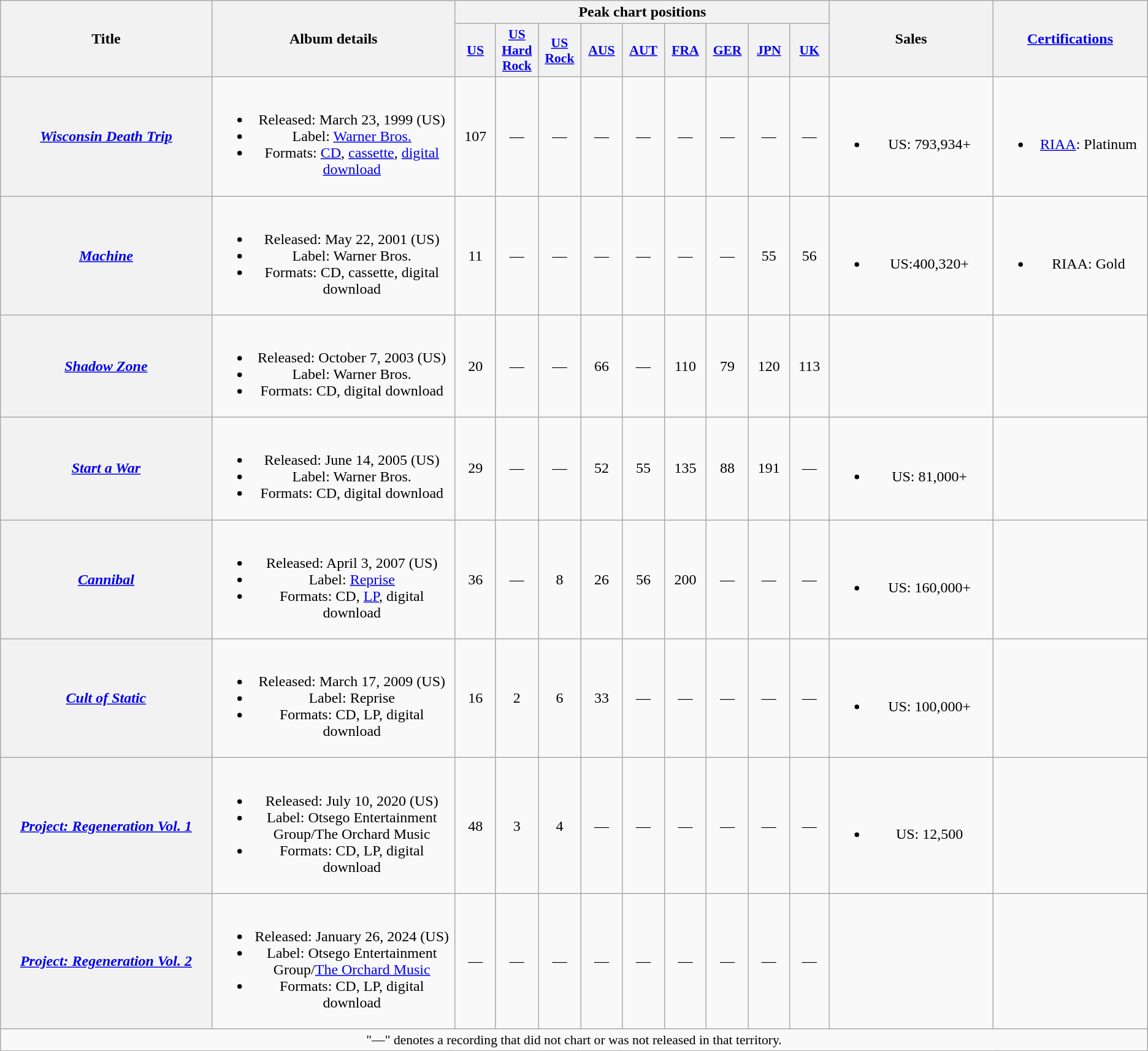<table class="wikitable plainrowheaders" style="text-align:center;">
<tr>
<th scope="col" rowspan="2" style="width:18em;">Title</th>
<th scope="col" rowspan="2" style="width:20em;">Album details</th>
<th scope="col" colspan="9">Peak chart positions</th>
<th scope="col" rowspan="2" style="width:12em;">Sales</th>
<th scope="col" rowspan="2" style="width:12em;"><a href='#'>Certifications</a></th>
</tr>
<tr>
<th scope="col" style="width:3em;font-size:90%;"><a href='#'>US</a><br></th>
<th scope="col" style="width:3em;font-size:90%;"><a href='#'>US<br>Hard Rock</a><br></th>
<th scope="col" style="width:3em;font-size:90%;"><a href='#'>US<br>Rock</a><br></th>
<th scope="col" style="width:3em;font-size:90%;"><a href='#'>AUS</a><br></th>
<th scope="col" style="width:3em;font-size:90%;"><a href='#'>AUT</a><br></th>
<th scope="col" style="width:3em;font-size:90%;"><a href='#'>FRA</a><br></th>
<th scope="col" style="width:3em;font-size:90%;"><a href='#'>GER</a><br></th>
<th scope="col" style="width:3em;font-size:90%;"><a href='#'>JPN</a><br></th>
<th scope="col" style="width:3em;font-size:90%;"><a href='#'>UK</a><br></th>
</tr>
<tr>
<th scope="row"><em><a href='#'>Wisconsin Death Trip</a></em></th>
<td><br><ul><li>Released: March 23, 1999 <span>(US)</span></li><li>Label: <a href='#'>Warner Bros.</a></li><li>Formats: <a href='#'>CD</a>, <a href='#'>cassette</a>, <a href='#'>digital download</a></li></ul></td>
<td>107</td>
<td>—</td>
<td>—</td>
<td>—</td>
<td>—</td>
<td>—</td>
<td>—</td>
<td>—</td>
<td>—</td>
<td><br><ul><li>US: 793,934+</li></ul></td>
<td><br><ul><li><a href='#'>RIAA</a>: Platinum</li></ul></td>
</tr>
<tr>
<th scope="row"><em><a href='#'>Machine</a></em></th>
<td><br><ul><li>Released: May 22, 2001 <span>(US)</span></li><li>Label: Warner Bros.</li><li>Formats: CD, cassette, digital download</li></ul></td>
<td>11</td>
<td>—</td>
<td>—</td>
<td>—</td>
<td>—</td>
<td>—</td>
<td>—</td>
<td>55</td>
<td>56</td>
<td><br><ul><li>US:400,320+</li></ul></td>
<td><br><ul><li>RIAA: Gold</li></ul></td>
</tr>
<tr>
<th scope="row"><em><a href='#'>Shadow Zone</a></em></th>
<td><br><ul><li>Released: October 7, 2003 <span>(US)</span></li><li>Label: Warner Bros.</li><li>Formats: CD, digital download</li></ul></td>
<td>20</td>
<td>—</td>
<td>—</td>
<td>66</td>
<td>—</td>
<td>110</td>
<td>79</td>
<td>120</td>
<td>113</td>
<td></td>
<td></td>
</tr>
<tr>
<th scope="row"><em><a href='#'>Start a War</a></em></th>
<td><br><ul><li>Released: June 14, 2005 <span>(US)</span></li><li>Label: Warner Bros.</li><li>Formats: CD, digital download</li></ul></td>
<td>29</td>
<td>—</td>
<td>—</td>
<td>52</td>
<td>55</td>
<td>135</td>
<td>88</td>
<td>191</td>
<td>—</td>
<td><br><ul><li>US: 81,000+</li></ul></td>
<td></td>
</tr>
<tr>
<th scope="row"><em><a href='#'>Cannibal</a></em></th>
<td><br><ul><li>Released: April 3, 2007 <span>(US)</span></li><li>Label: <a href='#'>Reprise</a></li><li>Formats: CD, <a href='#'>LP</a>, digital download</li></ul></td>
<td>36</td>
<td>—</td>
<td>8</td>
<td>26</td>
<td>56</td>
<td>200</td>
<td>—</td>
<td>—</td>
<td>—</td>
<td><br><ul><li>US: 160,000+</li></ul></td>
<td></td>
</tr>
<tr>
<th scope="row"><em><a href='#'>Cult of Static</a></em></th>
<td><br><ul><li>Released: March 17, 2009 <span>(US)</span></li><li>Label: Reprise</li><li>Formats: CD, LP, digital download</li></ul></td>
<td>16</td>
<td>2</td>
<td>6</td>
<td>33</td>
<td>—</td>
<td>—</td>
<td>—</td>
<td>—</td>
<td>—</td>
<td><br><ul><li>US: 100,000+</li></ul></td>
<td></td>
</tr>
<tr>
<th scope="row"><em><a href='#'>Project: Regeneration Vol. 1</a></em></th>
<td><br><ul><li>Released: July 10, 2020 <span>(US)</span></li><li>Label: Otsego Entertainment Group/The Orchard Music</li><li>Formats: CD, LP, digital download</li></ul></td>
<td>48</td>
<td>3</td>
<td>4</td>
<td>—</td>
<td>—</td>
<td>—</td>
<td>—</td>
<td>—</td>
<td>—</td>
<td><br><ul><li>US: 12,500</li></ul></td>
<td></td>
</tr>
<tr>
<th scope="row"><em><a href='#'>Project: Regeneration Vol. 2</a></em></th>
<td><br><ul><li>Released: January 26, 2024 <span>(US)</span></li><li>Label: Otsego Entertainment Group/<a href='#'>The Orchard Music</a></li><li>Formats: CD, LP, digital download</li></ul></td>
<td>—</td>
<td>—</td>
<td>—</td>
<td>—</td>
<td>—</td>
<td>—</td>
<td>—</td>
<td>—</td>
<td>—</td>
<td></td>
</tr>
<tr>
<td colspan="13" style="font-size:90%">"—" denotes a recording that did not chart or was not released in that territory.</td>
</tr>
</table>
